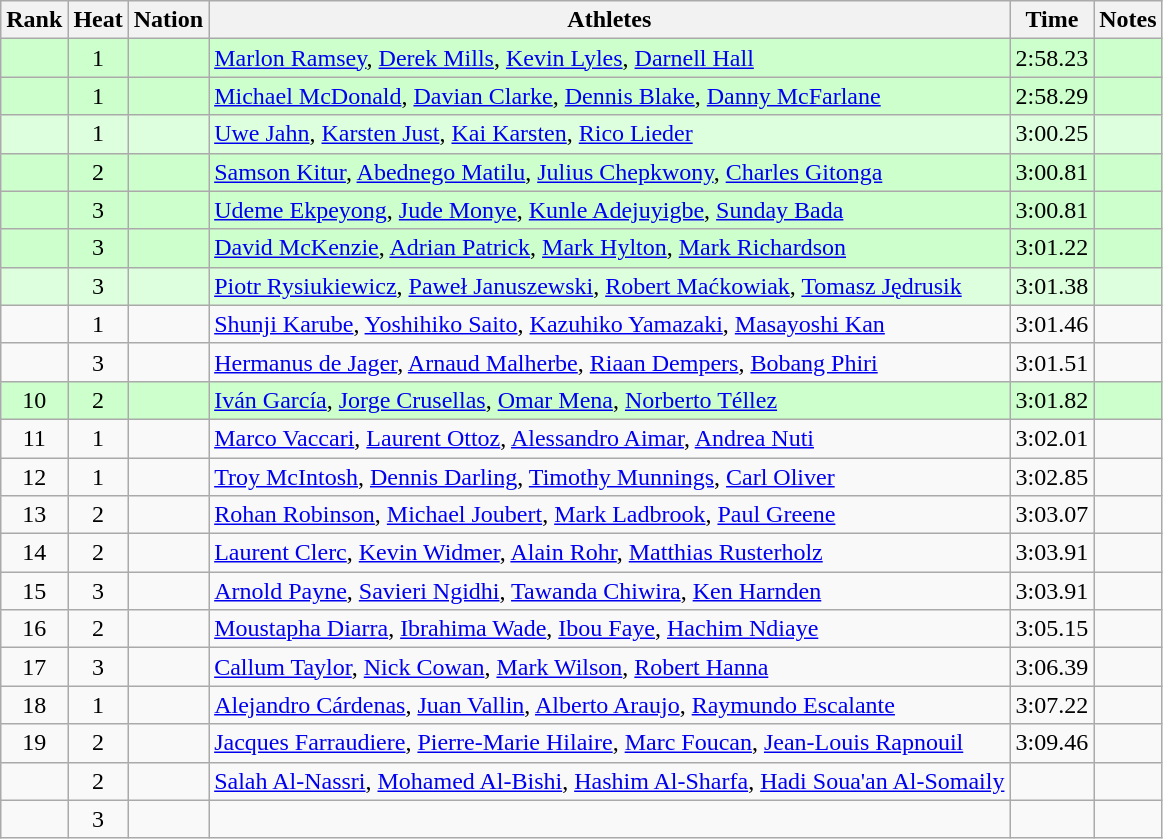<table class="wikitable sortable" style="text-align:center">
<tr>
<th>Rank</th>
<th>Heat</th>
<th>Nation</th>
<th>Athletes</th>
<th>Time</th>
<th>Notes</th>
</tr>
<tr bgcolor=ccffcc>
<td></td>
<td>1</td>
<td align=left></td>
<td align=left><a href='#'>Marlon Ramsey</a>, <a href='#'>Derek Mills</a>, <a href='#'>Kevin Lyles</a>, <a href='#'>Darnell Hall</a></td>
<td>2:58.23</td>
<td></td>
</tr>
<tr bgcolor=ccffcc>
<td></td>
<td>1</td>
<td align=left></td>
<td align=left><a href='#'>Michael McDonald</a>, <a href='#'>Davian Clarke</a>, <a href='#'>Dennis Blake</a>, <a href='#'>Danny McFarlane</a></td>
<td>2:58.29</td>
<td></td>
</tr>
<tr bgcolor=ddffdd>
<td></td>
<td>1</td>
<td align=left></td>
<td align=left><a href='#'>Uwe Jahn</a>, <a href='#'>Karsten Just</a>, <a href='#'>Kai Karsten</a>, <a href='#'>Rico Lieder</a></td>
<td>3:00.25</td>
<td></td>
</tr>
<tr bgcolor=ccffcc>
<td></td>
<td>2</td>
<td align=left></td>
<td align=left><a href='#'>Samson Kitur</a>, <a href='#'>Abednego Matilu</a>, <a href='#'>Julius Chepkwony</a>, <a href='#'>Charles Gitonga</a></td>
<td>3:00.81</td>
<td></td>
</tr>
<tr bgcolor=ccffcc>
<td></td>
<td>3</td>
<td align=left></td>
<td align=left><a href='#'>Udeme Ekpeyong</a>, <a href='#'>Jude Monye</a>, <a href='#'>Kunle Adejuyigbe</a>, <a href='#'>Sunday Bada</a></td>
<td>3:00.81</td>
<td></td>
</tr>
<tr bgcolor=ccffcc>
<td></td>
<td>3</td>
<td align=left></td>
<td align=left><a href='#'>David McKenzie</a>, <a href='#'>Adrian Patrick</a>, <a href='#'>Mark Hylton</a>, <a href='#'>Mark Richardson</a></td>
<td>3:01.22</td>
<td></td>
</tr>
<tr bgcolor=ddffdd>
<td></td>
<td>3</td>
<td align=left></td>
<td align=left><a href='#'>Piotr Rysiukiewicz</a>, <a href='#'>Paweł Januszewski</a>, <a href='#'>Robert Maćkowiak</a>, <a href='#'>Tomasz Jędrusik</a></td>
<td>3:01.38</td>
<td></td>
</tr>
<tr>
<td></td>
<td>1</td>
<td align=left></td>
<td align=left><a href='#'>Shunji Karube</a>, <a href='#'>Yoshihiko Saito</a>, <a href='#'>Kazuhiko Yamazaki</a>, <a href='#'>Masayoshi Kan</a></td>
<td>3:01.46</td>
<td></td>
</tr>
<tr>
<td></td>
<td>3</td>
<td align=left></td>
<td align=left><a href='#'>Hermanus de Jager</a>, <a href='#'>Arnaud Malherbe</a>, <a href='#'>Riaan Dempers</a>, <a href='#'>Bobang Phiri</a></td>
<td>3:01.51</td>
<td></td>
</tr>
<tr bgcolor=ccffcc>
<td>10</td>
<td>2</td>
<td align=left></td>
<td align=left><a href='#'>Iván García</a>, <a href='#'>Jorge Crusellas</a>, <a href='#'>Omar Mena</a>, <a href='#'>Norberto Téllez</a></td>
<td>3:01.82</td>
<td></td>
</tr>
<tr>
<td>11</td>
<td>1</td>
<td align=left></td>
<td align=left><a href='#'>Marco Vaccari</a>, <a href='#'>Laurent Ottoz</a>, <a href='#'>Alessandro Aimar</a>, <a href='#'>Andrea Nuti</a></td>
<td>3:02.01</td>
<td></td>
</tr>
<tr>
<td>12</td>
<td>1</td>
<td align=left></td>
<td align=left><a href='#'>Troy McIntosh</a>, <a href='#'>Dennis Darling</a>, <a href='#'>Timothy Munnings</a>, <a href='#'>Carl Oliver</a></td>
<td>3:02.85</td>
<td></td>
</tr>
<tr>
<td>13</td>
<td>2</td>
<td align=left></td>
<td align=left><a href='#'>Rohan Robinson</a>, <a href='#'>Michael Joubert</a>, <a href='#'>Mark Ladbrook</a>, <a href='#'>Paul Greene</a></td>
<td>3:03.07</td>
<td></td>
</tr>
<tr>
<td>14</td>
<td>2</td>
<td align=left></td>
<td align=left><a href='#'>Laurent Clerc</a>, <a href='#'>Kevin Widmer</a>, <a href='#'>Alain Rohr</a>, <a href='#'>Matthias Rusterholz</a></td>
<td>3:03.91</td>
<td></td>
</tr>
<tr>
<td>15</td>
<td>3</td>
<td align=left></td>
<td align=left><a href='#'>Arnold Payne</a>, <a href='#'>Savieri Ngidhi</a>, <a href='#'>Tawanda Chiwira</a>, <a href='#'>Ken Harnden</a></td>
<td>3:03.91</td>
<td></td>
</tr>
<tr>
<td>16</td>
<td>2</td>
<td align=left></td>
<td align=left><a href='#'>Moustapha Diarra</a>, <a href='#'>Ibrahima Wade</a>, <a href='#'>Ibou Faye</a>, <a href='#'>Hachim Ndiaye</a></td>
<td>3:05.15</td>
<td></td>
</tr>
<tr>
<td>17</td>
<td>3</td>
<td align=left></td>
<td align=left><a href='#'>Callum Taylor</a>, <a href='#'>Nick Cowan</a>, <a href='#'>Mark Wilson</a>, <a href='#'>Robert Hanna</a></td>
<td>3:06.39</td>
<td></td>
</tr>
<tr>
<td>18</td>
<td>1</td>
<td align=left></td>
<td align=left><a href='#'>Alejandro Cárdenas</a>, <a href='#'>Juan Vallin</a>, <a href='#'>Alberto Araujo</a>, <a href='#'>Raymundo Escalante</a></td>
<td>3:07.22</td>
<td></td>
</tr>
<tr>
<td>19</td>
<td>2</td>
<td align=left></td>
<td align=left><a href='#'>Jacques Farraudiere</a>, <a href='#'>Pierre-Marie Hilaire</a>, <a href='#'>Marc Foucan</a>, <a href='#'>Jean-Louis Rapnouil</a></td>
<td>3:09.46</td>
<td></td>
</tr>
<tr>
<td></td>
<td>2</td>
<td align=left></td>
<td align=left><a href='#'>Salah Al-Nassri</a>, <a href='#'>Mohamed Al-Bishi</a>, <a href='#'>Hashim Al-Sharfa</a>, <a href='#'>Hadi Soua'an Al-Somaily</a></td>
<td></td>
<td></td>
</tr>
<tr>
<td></td>
<td>3</td>
<td align=left></td>
<td align=left></td>
<td></td>
<td></td>
</tr>
</table>
